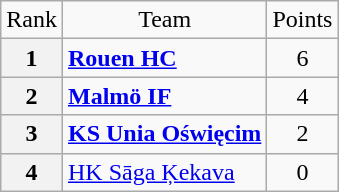<table class="wikitable" style="text-align: center;">
<tr>
<td>Rank</td>
<td>Team</td>
<td>Points</td>
</tr>
<tr>
<th>1</th>
<td style="text-align: left;"> <strong><a href='#'>Rouen HC</a></strong></td>
<td>6</td>
</tr>
<tr>
<th>2</th>
<td style="text-align: left;"> <strong><a href='#'>Malmö IF</a></strong></td>
<td>4</td>
</tr>
<tr>
<th>3</th>
<td style="text-align: left;"> <strong><a href='#'>KS Unia Oświęcim</a></strong></td>
<td>2</td>
</tr>
<tr>
<th>4</th>
<td style="text-align: left;"> <a href='#'>HK Sāga Ķekava</a></td>
<td>0</td>
</tr>
</table>
